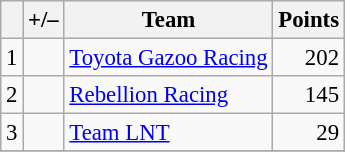<table class="wikitable" style="font-size: 95%;">
<tr>
<th scope="col"></th>
<th scope="col">+/–</th>
<th scope="col">Team</th>
<th scope="col">Points</th>
</tr>
<tr>
<td align="center">1</td>
<td align="left"></td>
<td> <a href='#'>Toyota Gazoo Racing</a></td>
<td align="right">202</td>
</tr>
<tr>
<td align="center">2</td>
<td align="left"></td>
<td> <a href='#'>Rebellion Racing</a></td>
<td align="right">145</td>
</tr>
<tr>
<td align="center">3</td>
<td align="left"></td>
<td> <a href='#'>Team LNT</a></td>
<td align="right">29</td>
</tr>
<tr>
</tr>
</table>
